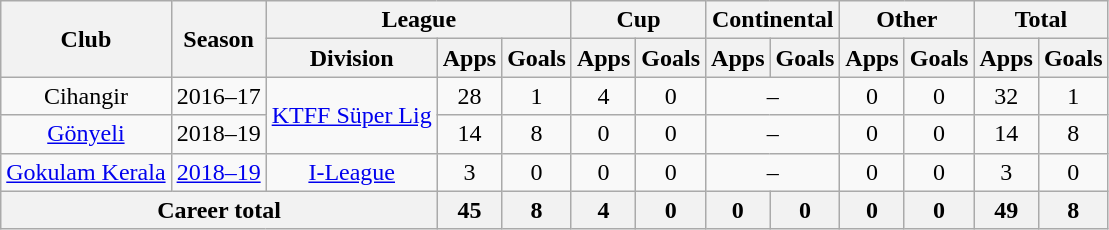<table class="wikitable" style="text-align: center">
<tr>
<th rowspan="2">Club</th>
<th rowspan="2">Season</th>
<th colspan="3">League</th>
<th colspan="2">Cup</th>
<th colspan="2">Continental</th>
<th colspan="2">Other</th>
<th colspan="2">Total</th>
</tr>
<tr>
<th>Division</th>
<th>Apps</th>
<th>Goals</th>
<th>Apps</th>
<th>Goals</th>
<th>Apps</th>
<th>Goals</th>
<th>Apps</th>
<th>Goals</th>
<th>Apps</th>
<th>Goals</th>
</tr>
<tr>
<td>Cihangir</td>
<td>2016–17</td>
<td rowspan="2"><a href='#'>KTFF Süper Lig</a></td>
<td>28</td>
<td>1</td>
<td>4</td>
<td>0</td>
<td colspan="2">–</td>
<td>0</td>
<td>0</td>
<td>32</td>
<td>1</td>
</tr>
<tr>
<td><a href='#'>Gönyeli</a></td>
<td>2018–19</td>
<td>14</td>
<td>8</td>
<td>0</td>
<td>0</td>
<td colspan="2">–</td>
<td>0</td>
<td>0</td>
<td>14</td>
<td>8</td>
</tr>
<tr>
<td><a href='#'>Gokulam Kerala</a></td>
<td><a href='#'>2018–19</a></td>
<td><a href='#'>I-League</a></td>
<td>3</td>
<td>0</td>
<td>0</td>
<td>0</td>
<td colspan="2">–</td>
<td>0</td>
<td>0</td>
<td>3</td>
<td>0</td>
</tr>
<tr>
<th colspan="3"><strong>Career total</strong></th>
<th>45</th>
<th>8</th>
<th>4</th>
<th>0</th>
<th>0</th>
<th>0</th>
<th>0</th>
<th>0</th>
<th>49</th>
<th>8</th>
</tr>
</table>
